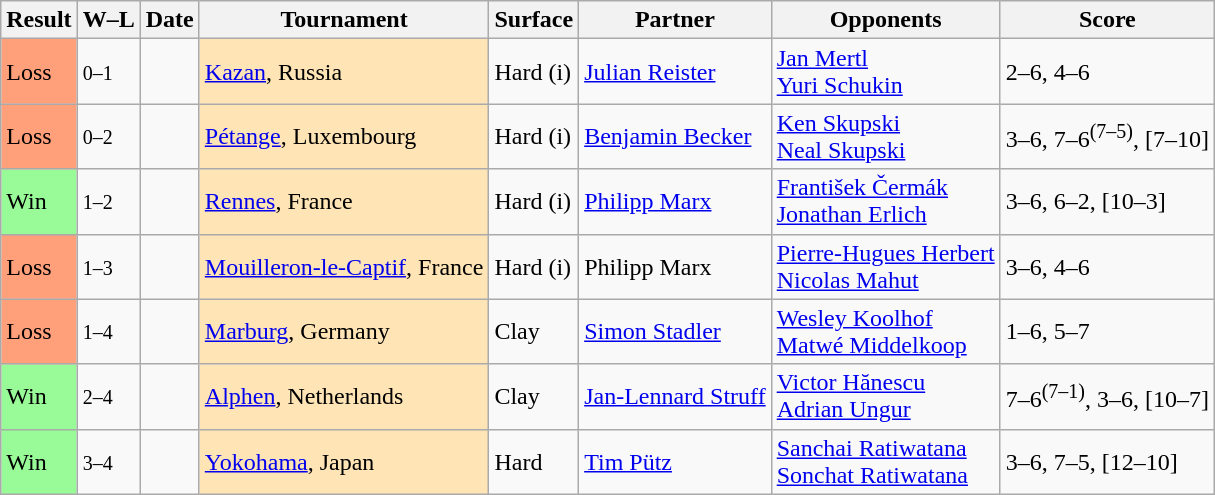<table class="sortable wikitable">
<tr>
<th>Result</th>
<th class="unsortable">W–L</th>
<th>Date</th>
<th>Tournament</th>
<th>Surface</th>
<th>Partner</th>
<th>Opponents</th>
<th class="unsortable">Score</th>
</tr>
<tr>
<td bgcolor=ffa07a>Loss</td>
<td><small>0–1</small></td>
<td><a href='#'></a></td>
<td bgcolor=moccasin><a href='#'>Kazan</a>, Russia</td>
<td>Hard (i)</td>
<td> <a href='#'>Julian Reister</a></td>
<td> <a href='#'>Jan Mertl</a><br> <a href='#'>Yuri Schukin</a></td>
<td>2–6, 4–6</td>
</tr>
<tr>
<td bgcolor=ffa07a>Loss</td>
<td><small>0–2</small></td>
<td><a href='#'></a></td>
<td bgcolor=moccasin><a href='#'>Pétange</a>, Luxembourg</td>
<td>Hard (i)</td>
<td> <a href='#'>Benjamin Becker</a></td>
<td> <a href='#'>Ken Skupski</a><br> <a href='#'>Neal Skupski</a></td>
<td>3–6, 7–6<sup>(7–5)</sup>, [7–10]</td>
</tr>
<tr>
<td bgcolor=98FB98>Win</td>
<td><small>1–2</small></td>
<td><a href='#'></a></td>
<td bgcolor=moccasin><a href='#'>Rennes</a>, France</td>
<td>Hard (i)</td>
<td> <a href='#'>Philipp Marx</a></td>
<td> <a href='#'>František Čermák</a><br> <a href='#'>Jonathan Erlich</a></td>
<td>3–6, 6–2, [10–3]</td>
</tr>
<tr>
<td bgcolor=ffa07a>Loss</td>
<td><small>1–3</small></td>
<td><a href='#'></a></td>
<td bgcolor=moccasin><a href='#'>Mouilleron-le-Captif</a>, France</td>
<td>Hard (i)</td>
<td> Philipp Marx</td>
<td> <a href='#'>Pierre-Hugues Herbert</a><br> <a href='#'>Nicolas Mahut</a></td>
<td>3–6, 4–6</td>
</tr>
<tr>
<td bgcolor=ffa07a>Loss</td>
<td><small>1–4</small></td>
<td><a href='#'></a></td>
<td bgcolor=moccasin><a href='#'>Marburg</a>, Germany</td>
<td>Clay</td>
<td> <a href='#'>Simon Stadler</a></td>
<td> <a href='#'>Wesley Koolhof</a><br> <a href='#'>Matwé Middelkoop</a></td>
<td>1–6, 5–7</td>
</tr>
<tr>
<td bgcolor=98FB98>Win</td>
<td><small>2–4</small></td>
<td><a href='#'></a></td>
<td bgcolor=moccasin><a href='#'>Alphen</a>, Netherlands</td>
<td>Clay</td>
<td> <a href='#'>Jan-Lennard Struff</a></td>
<td> <a href='#'>Victor Hănescu</a><br> <a href='#'>Adrian Ungur</a></td>
<td>7–6<sup>(7–1)</sup>, 3–6, [10–7]</td>
</tr>
<tr>
<td bgcolor=98FB98>Win</td>
<td><small>3–4</small></td>
<td><a href='#'></a></td>
<td bgcolor=moccasin><a href='#'>Yokohama</a>, Japan</td>
<td>Hard</td>
<td> <a href='#'>Tim Pütz</a></td>
<td> <a href='#'>Sanchai Ratiwatana</a><br> <a href='#'>Sonchat Ratiwatana</a></td>
<td>3–6, 7–5, [12–10]</td>
</tr>
</table>
